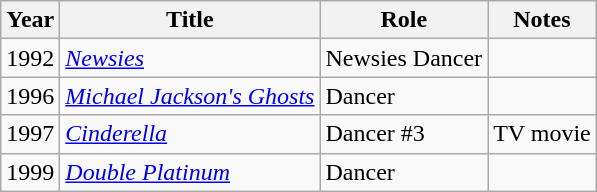<table class="wikitable sortable">
<tr>
<th>Year</th>
<th>Title</th>
<th>Role</th>
<th>Notes</th>
</tr>
<tr>
<td>1992</td>
<td><em><a href='#'>Newsies</a></em></td>
<td>Newsies Dancer</td>
<td></td>
</tr>
<tr>
<td>1996</td>
<td><em><a href='#'>Michael Jackson's Ghosts</a></em></td>
<td>Dancer</td>
<td></td>
</tr>
<tr>
<td>1997</td>
<td><em><a href='#'>Cinderella</a></em></td>
<td>Dancer #3</td>
<td>TV movie</td>
</tr>
<tr>
<td>1999</td>
<td><em><a href='#'>Double Platinum</a></em></td>
<td>Dancer</td>
<td></td>
</tr>
</table>
